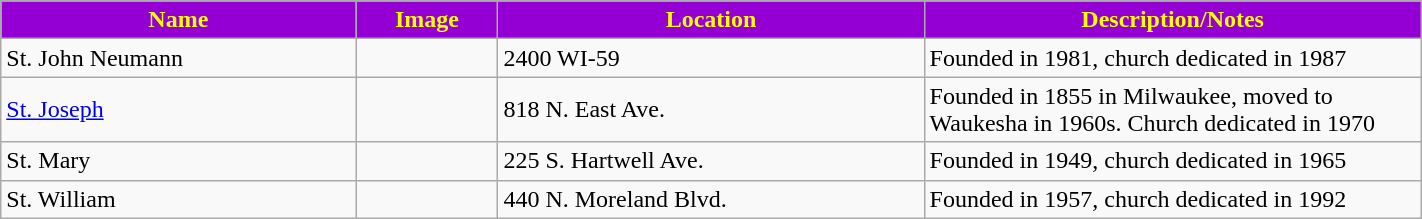<table class="wikitable sortable" style="width:75%">
<tr>
<th style="background:darkviolet; color:yellow;" width="25%"><strong>Name</strong></th>
<th style="background:darkviolet; color:yellow;" width="10%"><strong>Image</strong></th>
<th style="background:darkviolet; color:yellow;" width="30%"><strong>Location</strong></th>
<th style="background:darkviolet; color:yellow;" width="35%"><strong>Description/Notes</strong></th>
</tr>
<tr>
<td>St. John Neumann</td>
<td></td>
<td>2400 WI-59</td>
<td>Founded in 1981, church dedicated in 1987</td>
</tr>
<tr>
<td><a href='#'>St. Joseph</a></td>
<td></td>
<td>818 N. East Ave.</td>
<td>Founded in 1855 in Milwaukee, moved to Waukesha in 1960s. Church dedicated in 1970</td>
</tr>
<tr>
<td>St. Mary</td>
<td></td>
<td>225 S. Hartwell Ave.</td>
<td>Founded in 1949, church dedicated in 1965</td>
</tr>
<tr>
<td>St. William</td>
<td></td>
<td>440 N. Moreland Blvd.</td>
<td>Founded in 1957, church dedicated in 1992</td>
</tr>
</table>
